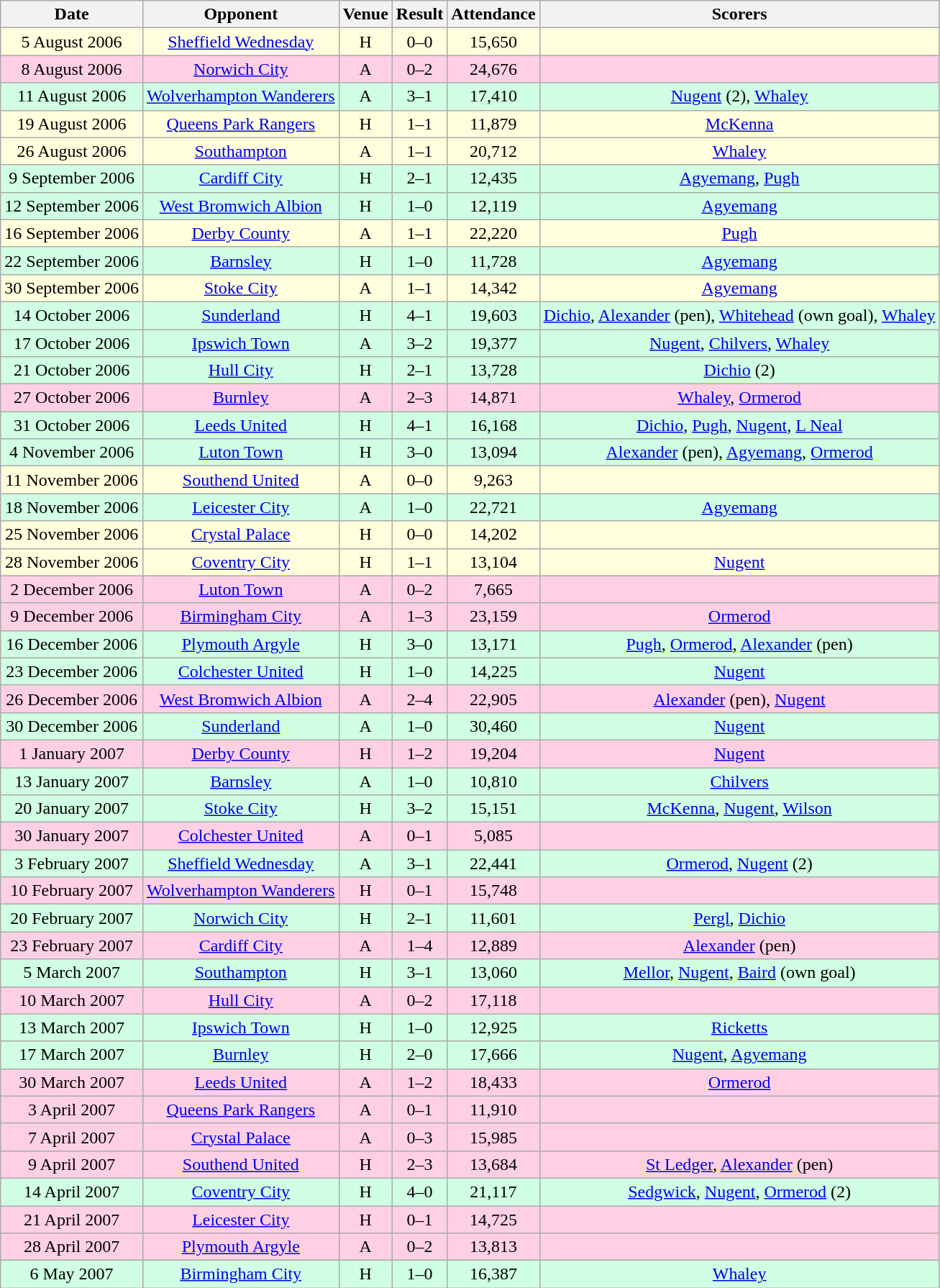<table class="wikitable sortable" style="font-size:100%; text-align:center">
<tr>
<th>Date</th>
<th>Opponent</th>
<th>Venue</th>
<th>Result</th>
<th>Attendance</th>
<th>Scorers</th>
</tr>
<tr style="background-color: #ffffdd;">
<td>5 August 2006</td>
<td><a href='#'>Sheffield Wednesday</a></td>
<td>H</td>
<td>0–0</td>
<td>15,650</td>
<td></td>
</tr>
<tr style="background-color: #ffd0e3;">
<td>8 August 2006</td>
<td><a href='#'>Norwich City</a></td>
<td>A</td>
<td>0–2</td>
<td>24,676</td>
<td></td>
</tr>
<tr style="background-color: #d0ffe3;">
<td>11 August 2006</td>
<td><a href='#'>Wolverhampton Wanderers</a></td>
<td>A</td>
<td>3–1</td>
<td>17,410</td>
<td><a href='#'>Nugent</a> (2), <a href='#'>Whaley</a></td>
</tr>
<tr style="background-color: #ffffdd;">
<td>19 August 2006</td>
<td><a href='#'>Queens Park Rangers</a></td>
<td>H</td>
<td>1–1</td>
<td>11,879</td>
<td><a href='#'>McKenna</a></td>
</tr>
<tr style="background-color: #ffffdd;">
<td>26 August 2006</td>
<td><a href='#'>Southampton</a></td>
<td>A</td>
<td>1–1</td>
<td>20,712</td>
<td><a href='#'>Whaley</a></td>
</tr>
<tr style="background-color: #d0ffe3;">
<td>9 September 2006</td>
<td><a href='#'>Cardiff City</a></td>
<td>H</td>
<td>2–1</td>
<td>12,435</td>
<td><a href='#'>Agyemang</a>, <a href='#'>Pugh</a></td>
</tr>
<tr style="background-color: #d0ffe3;">
<td>12 September 2006</td>
<td><a href='#'>West Bromwich Albion</a></td>
<td>H</td>
<td>1–0</td>
<td>12,119</td>
<td><a href='#'>Agyemang</a></td>
</tr>
<tr style="background-color: #ffffdd;">
<td>16 September 2006</td>
<td><a href='#'>Derby County</a></td>
<td>A</td>
<td>1–1</td>
<td>22,220</td>
<td><a href='#'>Pugh</a></td>
</tr>
<tr style="background-color: #d0ffe3;">
<td>22 September 2006</td>
<td><a href='#'>Barnsley</a></td>
<td>H</td>
<td>1–0</td>
<td>11,728</td>
<td><a href='#'>Agyemang</a></td>
</tr>
<tr style="background-color: #ffffdd;">
<td>30 September 2006</td>
<td><a href='#'>Stoke City</a></td>
<td>A</td>
<td>1–1</td>
<td>14,342</td>
<td><a href='#'>Agyemang</a></td>
</tr>
<tr style="background-color: #d0ffe3;">
<td>14 October 2006</td>
<td><a href='#'>Sunderland</a></td>
<td>H</td>
<td>4–1</td>
<td>19,603</td>
<td><a href='#'>Dichio</a>, <a href='#'>Alexander</a> (pen), <a href='#'>Whitehead</a> (own goal), <a href='#'>Whaley</a></td>
</tr>
<tr style="background-color: #d0ffe3;">
<td>17 October 2006</td>
<td><a href='#'>Ipswich Town</a></td>
<td>A</td>
<td>3–2</td>
<td>19,377</td>
<td><a href='#'>Nugent</a>, <a href='#'>Chilvers</a>, <a href='#'>Whaley</a></td>
</tr>
<tr style="background-color: #d0ffe3;">
<td>21 October 2006</td>
<td><a href='#'>Hull City</a></td>
<td>H</td>
<td>2–1</td>
<td>13,728</td>
<td><a href='#'>Dichio</a> (2)</td>
</tr>
<tr style="background-color: #ffd0e3;">
<td>27 October 2006</td>
<td><a href='#'>Burnley</a></td>
<td>A</td>
<td>2–3</td>
<td>14,871</td>
<td><a href='#'>Whaley</a>, <a href='#'>Ormerod</a></td>
</tr>
<tr style="background-color: #d0ffe3;">
<td>31 October 2006</td>
<td><a href='#'>Leeds United</a></td>
<td>H</td>
<td>4–1</td>
<td>16,168</td>
<td><a href='#'>Dichio</a>, <a href='#'>Pugh</a>, <a href='#'>Nugent</a>, <a href='#'>L Neal</a></td>
</tr>
<tr style="background-color: #d0ffe3;">
<td>4 November 2006</td>
<td><a href='#'>Luton Town</a></td>
<td>H</td>
<td>3–0</td>
<td>13,094</td>
<td><a href='#'>Alexander</a> (pen), <a href='#'>Agyemang</a>, <a href='#'>Ormerod</a></td>
</tr>
<tr style="background-color: #ffffdd;">
<td>11 November 2006</td>
<td><a href='#'>Southend United</a></td>
<td>A</td>
<td>0–0</td>
<td>9,263</td>
<td></td>
</tr>
<tr style="background-color: #d0ffe3;">
<td>18 November 2006</td>
<td><a href='#'>Leicester City</a></td>
<td>A</td>
<td>1–0</td>
<td>22,721</td>
<td><a href='#'>Agyemang</a></td>
</tr>
<tr style="background-color: #ffffdd;">
<td>25 November 2006</td>
<td><a href='#'>Crystal Palace</a></td>
<td>H</td>
<td>0–0</td>
<td>14,202</td>
<td></td>
</tr>
<tr style="background-color: #ffffdd;">
<td>28 November 2006</td>
<td><a href='#'>Coventry City</a></td>
<td>H</td>
<td>1–1</td>
<td>13,104</td>
<td><a href='#'>Nugent</a></td>
</tr>
<tr style="background-color: #ffd0e3;">
<td>2 December 2006</td>
<td><a href='#'>Luton Town</a></td>
<td>A</td>
<td>0–2</td>
<td>7,665</td>
<td></td>
</tr>
<tr style="background-color: #ffd0e3;">
<td>9 December 2006</td>
<td><a href='#'>Birmingham City</a></td>
<td>A</td>
<td>1–3</td>
<td>23,159</td>
<td><a href='#'>Ormerod</a></td>
</tr>
<tr style="background-color: #d0ffe3;">
<td>16 December 2006</td>
<td><a href='#'>Plymouth Argyle</a></td>
<td>H</td>
<td>3–0</td>
<td>13,171</td>
<td><a href='#'>Pugh</a>, <a href='#'>Ormerod</a>, <a href='#'>Alexander</a> (pen)</td>
</tr>
<tr style="background-color: #d0ffe3;">
<td>23 December 2006</td>
<td><a href='#'>Colchester United</a></td>
<td>H</td>
<td>1–0</td>
<td>14,225</td>
<td><a href='#'>Nugent</a></td>
</tr>
<tr style="background-color: #ffd0e3;">
<td>26 December 2006</td>
<td><a href='#'>West Bromwich Albion</a></td>
<td>A</td>
<td>2–4</td>
<td>22,905</td>
<td><a href='#'>Alexander</a> (pen), <a href='#'>Nugent</a></td>
</tr>
<tr style="background-color: #d0ffe3;">
<td>30 December 2006</td>
<td><a href='#'>Sunderland</a></td>
<td>A</td>
<td>1–0</td>
<td>30,460</td>
<td><a href='#'>Nugent</a></td>
</tr>
<tr style="background-color: #ffd0e3;">
<td>1 January 2007</td>
<td><a href='#'>Derby County</a></td>
<td>H</td>
<td>1–2</td>
<td>19,204</td>
<td><a href='#'>Nugent</a></td>
</tr>
<tr style="background-color: #d0ffe3;">
<td>13 January 2007</td>
<td><a href='#'>Barnsley</a></td>
<td>A</td>
<td>1–0</td>
<td>10,810</td>
<td><a href='#'>Chilvers</a></td>
</tr>
<tr style="background-color: #d0ffe3;">
<td>20 January 2007</td>
<td><a href='#'>Stoke City</a></td>
<td>H</td>
<td>3–2</td>
<td>15,151</td>
<td><a href='#'>McKenna</a>, <a href='#'>Nugent</a>, <a href='#'>Wilson</a></td>
</tr>
<tr style="background-color: #ffd0e3;">
<td>30 January 2007</td>
<td><a href='#'>Colchester United</a></td>
<td>A</td>
<td>0–1</td>
<td>5,085</td>
<td></td>
</tr>
<tr style="background-color: #d0ffe3;">
<td>3 February 2007</td>
<td><a href='#'>Sheffield Wednesday</a></td>
<td>A</td>
<td>3–1</td>
<td>22,441</td>
<td><a href='#'>Ormerod</a>, <a href='#'>Nugent</a> (2)</td>
</tr>
<tr style="background-color: #ffd0e3;">
<td>10 February 2007</td>
<td><a href='#'>Wolverhampton Wanderers</a></td>
<td>H</td>
<td>0–1</td>
<td>15,748</td>
<td></td>
</tr>
<tr style="background-color: #d0ffe3;">
<td>20 February 2007</td>
<td><a href='#'>Norwich City</a></td>
<td>H</td>
<td>2–1</td>
<td>11,601</td>
<td><a href='#'>Pergl</a>, <a href='#'>Dichio</a></td>
</tr>
<tr style="background-color: #ffd0e3;">
<td>23 February 2007</td>
<td><a href='#'>Cardiff City</a></td>
<td>A</td>
<td>1–4</td>
<td>12,889</td>
<td><a href='#'>Alexander</a> (pen)</td>
</tr>
<tr style="background-color: #d0ffe3;">
<td>5 March 2007</td>
<td><a href='#'>Southampton</a></td>
<td>H</td>
<td>3–1</td>
<td>13,060</td>
<td><a href='#'>Mellor</a>, <a href='#'>Nugent</a>, <a href='#'>Baird</a> (own goal)</td>
</tr>
<tr style="background-color: #ffd0e3;">
<td>10 March 2007</td>
<td><a href='#'>Hull City</a></td>
<td>A</td>
<td>0–2</td>
<td>17,118</td>
<td></td>
</tr>
<tr style="background-color: #d0ffe3;">
<td>13 March 2007</td>
<td><a href='#'>Ipswich Town</a></td>
<td>H</td>
<td>1–0</td>
<td>12,925</td>
<td><a href='#'>Ricketts</a></td>
</tr>
<tr style="background-color: #d0ffe3;">
<td>17 March 2007</td>
<td><a href='#'>Burnley</a></td>
<td>H</td>
<td>2–0</td>
<td>17,666</td>
<td><a href='#'>Nugent</a>, <a href='#'>Agyemang</a></td>
</tr>
<tr style="background-color: #ffd0e3;">
<td>30 March 2007</td>
<td><a href='#'>Leeds United</a></td>
<td>A</td>
<td>1–2</td>
<td>18,433</td>
<td><a href='#'>Ormerod</a></td>
</tr>
<tr style="background-color: #ffd0e3;">
<td>3 April 2007</td>
<td><a href='#'>Queens Park Rangers</a></td>
<td>A</td>
<td>0–1</td>
<td>11,910</td>
<td></td>
</tr>
<tr style="background-color: #ffd0e3;">
<td>7 April 2007</td>
<td><a href='#'>Crystal Palace</a></td>
<td>A</td>
<td>0–3</td>
<td>15,985</td>
<td></td>
</tr>
<tr style="background-color: #ffd0e3;">
<td>9 April 2007</td>
<td><a href='#'>Southend United</a></td>
<td>H</td>
<td>2–3</td>
<td>13,684</td>
<td><a href='#'>St Ledger</a>, <a href='#'>Alexander</a> (pen)</td>
</tr>
<tr style="background-color: #d0ffe3;">
<td>14 April 2007</td>
<td><a href='#'>Coventry City</a></td>
<td>H</td>
<td>4–0</td>
<td>21,117</td>
<td><a href='#'>Sedgwick</a>, <a href='#'>Nugent</a>, <a href='#'>Ormerod</a> (2)</td>
</tr>
<tr style="background-color: #ffd0e3;">
<td>21 April 2007</td>
<td><a href='#'>Leicester City</a></td>
<td>H</td>
<td>0–1</td>
<td>14,725</td>
<td></td>
</tr>
<tr style="background-color: #ffd0e3;">
<td>28 April 2007</td>
<td><a href='#'>Plymouth Argyle</a></td>
<td>A</td>
<td>0–2</td>
<td>13,813</td>
<td></td>
</tr>
<tr style="background-color: #d0ffe3;">
<td>6 May 2007</td>
<td><a href='#'>Birmingham City</a></td>
<td>H</td>
<td>1–0</td>
<td>16,387</td>
<td><a href='#'>Whaley</a></td>
</tr>
</table>
